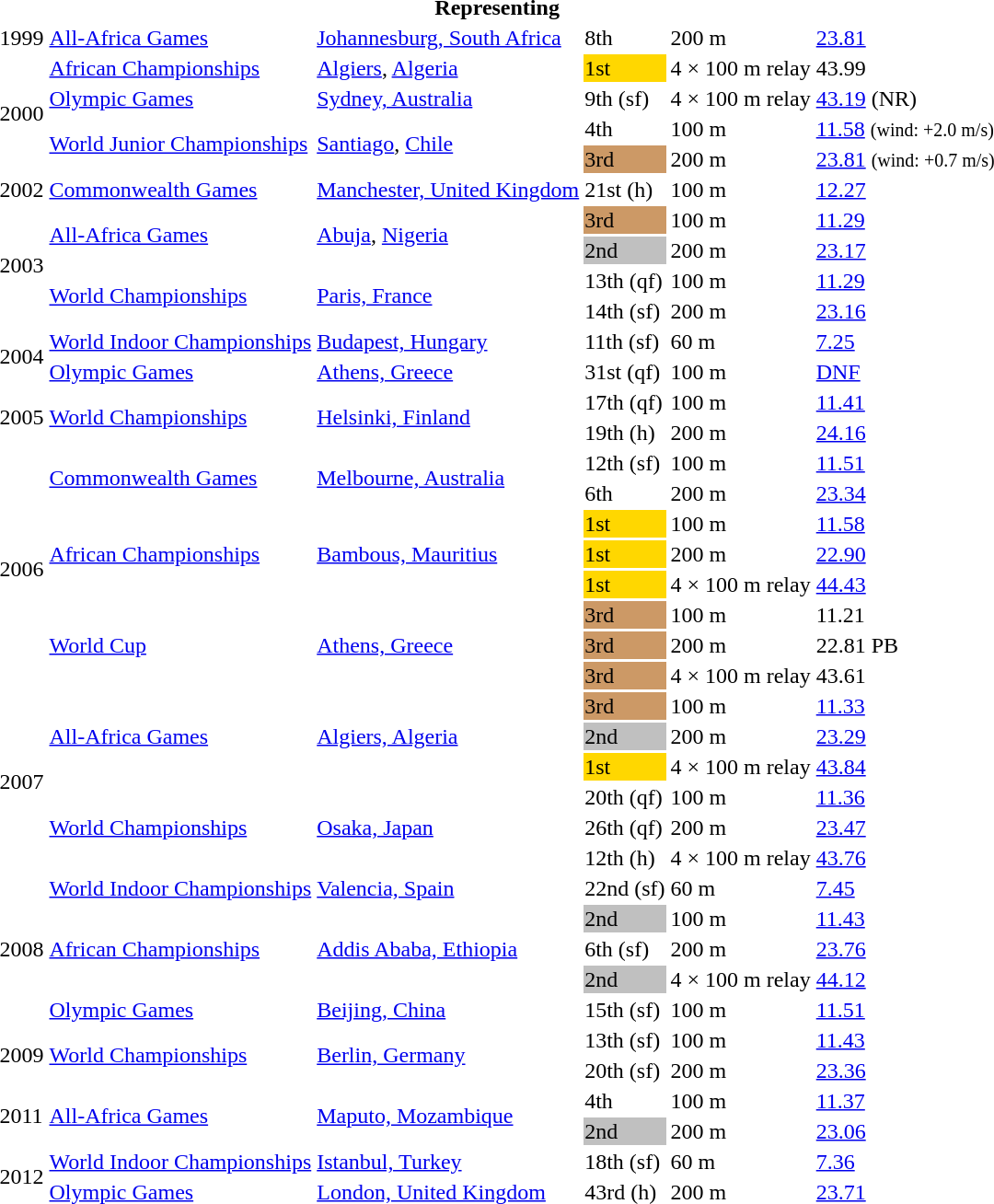<table>
<tr>
<th colspan="6">Representing </th>
</tr>
<tr>
<td>1999</td>
<td><a href='#'>All-Africa Games</a></td>
<td><a href='#'>Johannesburg, South Africa</a></td>
<td>8th</td>
<td>200 m</td>
<td><a href='#'>23.81</a></td>
</tr>
<tr>
<td rowspan=4>2000</td>
<td><a href='#'>African Championships</a></td>
<td><a href='#'>Algiers</a>, <a href='#'>Algeria</a></td>
<td bgcolor=gold>1st</td>
<td>4 × 100 m relay</td>
<td>43.99</td>
</tr>
<tr>
<td><a href='#'>Olympic Games</a></td>
<td><a href='#'>Sydney, Australia</a></td>
<td>9th (sf)</td>
<td>4 × 100 m relay</td>
<td><a href='#'>43.19</a> (NR)</td>
</tr>
<tr>
<td rowspan=2><a href='#'>World Junior Championships</a></td>
<td rowspan=2><a href='#'>Santiago</a>, <a href='#'>Chile</a></td>
<td>4th</td>
<td>100 m</td>
<td><a href='#'>11.58</a> <small>(wind: +2.0 m/s)</small></td>
</tr>
<tr>
<td bgcolor="cc9966">3rd</td>
<td>200 m</td>
<td><a href='#'>23.81</a> <small>(wind: +0.7 m/s)</small></td>
</tr>
<tr>
<td>2002</td>
<td><a href='#'>Commonwealth Games</a></td>
<td><a href='#'>Manchester, United Kingdom</a></td>
<td>21st (h)</td>
<td>100 m</td>
<td><a href='#'>12.27</a></td>
</tr>
<tr>
<td rowspan=4>2003</td>
<td rowspan=2><a href='#'>All-Africa Games</a></td>
<td rowspan=2><a href='#'>Abuja</a>, <a href='#'>Nigeria</a></td>
<td bgcolor="cc9966">3rd</td>
<td>100 m</td>
<td><a href='#'>11.29</a></td>
</tr>
<tr>
<td bgcolor="silver">2nd</td>
<td>200 m</td>
<td><a href='#'>23.17</a></td>
</tr>
<tr>
<td rowspan=2><a href='#'>World Championships</a></td>
<td rowspan=2><a href='#'>Paris, France</a></td>
<td>13th (qf)</td>
<td>100 m</td>
<td><a href='#'>11.29</a></td>
</tr>
<tr>
<td>14th (sf)</td>
<td>200 m</td>
<td><a href='#'>23.16</a></td>
</tr>
<tr>
<td rowspan=2>2004</td>
<td><a href='#'>World Indoor Championships</a></td>
<td><a href='#'>Budapest, Hungary</a></td>
<td>11th (sf)</td>
<td>60 m</td>
<td><a href='#'>7.25</a></td>
</tr>
<tr>
<td><a href='#'>Olympic Games</a></td>
<td><a href='#'>Athens, Greece</a></td>
<td>31st (qf)</td>
<td>100 m</td>
<td><a href='#'>DNF</a></td>
</tr>
<tr>
<td rowspan=2>2005</td>
<td rowspan=2><a href='#'>World Championships</a></td>
<td rowspan=2><a href='#'>Helsinki, Finland</a></td>
<td>17th (qf)</td>
<td>100 m</td>
<td><a href='#'>11.41</a></td>
</tr>
<tr>
<td>19th (h)</td>
<td>200 m</td>
<td><a href='#'>24.16</a></td>
</tr>
<tr>
<td rowspan=8>2006</td>
<td rowspan=2><a href='#'>Commonwealth Games</a></td>
<td rowspan=2><a href='#'>Melbourne, Australia</a></td>
<td>12th (sf)</td>
<td>100 m</td>
<td><a href='#'>11.51</a></td>
</tr>
<tr>
<td>6th</td>
<td>200 m</td>
<td><a href='#'>23.34</a></td>
</tr>
<tr>
<td rowspan=3><a href='#'>African Championships</a></td>
<td rowspan=3><a href='#'>Bambous, Mauritius</a></td>
<td bgcolor="gold">1st</td>
<td>100 m</td>
<td><a href='#'>11.58</a></td>
</tr>
<tr>
<td bgcolor="gold">1st</td>
<td>200 m</td>
<td><a href='#'>22.90</a></td>
</tr>
<tr>
<td bgcolor="gold">1st</td>
<td>4 × 100 m relay</td>
<td><a href='#'>44.43</a></td>
</tr>
<tr>
<td rowspan=3><a href='#'>World Cup</a></td>
<td rowspan=3><a href='#'>Athens, Greece</a></td>
<td bgcolor="cc9966">3rd</td>
<td>100 m</td>
<td>11.21</td>
</tr>
<tr>
<td bgcolor="cc9966">3rd</td>
<td>200 m</td>
<td>22.81 PB</td>
</tr>
<tr>
<td bgcolor="cc9966">3rd</td>
<td>4 × 100 m relay</td>
<td>43.61</td>
</tr>
<tr>
<td rowspan=6>2007</td>
<td rowspan=3><a href='#'>All-Africa Games</a></td>
<td rowspan=3><a href='#'>Algiers, Algeria</a></td>
<td bgcolor="cc9966">3rd</td>
<td>100 m</td>
<td><a href='#'>11.33</a></td>
</tr>
<tr>
<td bgcolor="silver">2nd</td>
<td>200 m</td>
<td><a href='#'>23.29</a></td>
</tr>
<tr>
<td bgcolor="gold">1st</td>
<td>4 × 100 m relay</td>
<td><a href='#'>43.84</a></td>
</tr>
<tr>
<td rowspan=3><a href='#'>World Championships</a></td>
<td rowspan=3><a href='#'>Osaka, Japan</a></td>
<td>20th (qf)</td>
<td>100 m</td>
<td><a href='#'>11.36</a></td>
</tr>
<tr>
<td>26th (qf)</td>
<td>200 m</td>
<td><a href='#'>23.47</a></td>
</tr>
<tr>
<td>12th (h)</td>
<td>4 × 100 m relay</td>
<td><a href='#'>43.76</a></td>
</tr>
<tr>
<td rowspan=5>2008</td>
<td><a href='#'>World Indoor Championships</a></td>
<td><a href='#'>Valencia, Spain</a></td>
<td>22nd (sf)</td>
<td>60 m</td>
<td><a href='#'>7.45</a></td>
</tr>
<tr>
<td rowspan=3><a href='#'>African Championships</a></td>
<td rowspan=3><a href='#'>Addis Ababa, Ethiopia</a></td>
<td bgcolor="silver">2nd</td>
<td>100 m</td>
<td><a href='#'>11.43</a></td>
</tr>
<tr>
<td>6th (sf)</td>
<td>200 m</td>
<td><a href='#'>23.76</a></td>
</tr>
<tr>
<td bgcolor="silver">2nd</td>
<td>4 × 100 m relay</td>
<td><a href='#'>44.12</a></td>
</tr>
<tr>
<td><a href='#'>Olympic Games</a></td>
<td><a href='#'>Beijing, China</a></td>
<td>15th (sf)</td>
<td>100 m</td>
<td><a href='#'>11.51</a></td>
</tr>
<tr>
<td rowspan=2>2009</td>
<td rowspan=2><a href='#'>World Championships</a></td>
<td rowspan=2><a href='#'>Berlin, Germany</a></td>
<td>13th (sf)</td>
<td>100 m</td>
<td><a href='#'>11.43</a></td>
</tr>
<tr>
<td>20th (sf)</td>
<td>200 m</td>
<td><a href='#'>23.36</a></td>
</tr>
<tr>
<td rowspan=2>2011</td>
<td rowspan=2><a href='#'>All-Africa Games</a></td>
<td rowspan=2><a href='#'>Maputo, Mozambique</a></td>
<td>4th</td>
<td>100 m</td>
<td><a href='#'>11.37</a></td>
</tr>
<tr>
<td bgcolor="silver">2nd</td>
<td>200 m</td>
<td><a href='#'>23.06</a></td>
</tr>
<tr>
<td rowspan=2>2012</td>
<td><a href='#'>World Indoor Championships</a></td>
<td><a href='#'>Istanbul, Turkey</a></td>
<td>18th (sf)</td>
<td>60 m</td>
<td><a href='#'>7.36</a></td>
</tr>
<tr>
<td><a href='#'>Olympic Games</a></td>
<td><a href='#'>London, United Kingdom</a></td>
<td>43rd (h)</td>
<td>200 m</td>
<td><a href='#'>23.71</a></td>
</tr>
</table>
